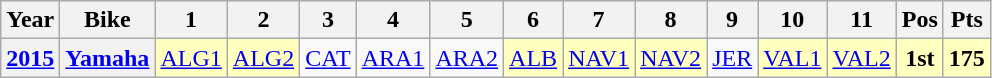<table class="wikitable" style="text-align:center;">
<tr>
<th>Year</th>
<th>Bike</th>
<th>1</th>
<th>2</th>
<th>3</th>
<th>4</th>
<th>5</th>
<th>6</th>
<th>7</th>
<th>8</th>
<th>9</th>
<th>10</th>
<th>11</th>
<th>Pos</th>
<th>Pts</th>
</tr>
<tr>
<th><a href='#'>2015</a></th>
<th><a href='#'>Yamaha</a></th>
<td style="background:#ffffbf;"><a href='#'>ALG1</a><br></td>
<td style="background:#ffffbf;"><a href='#'>ALG2</a><br></td>
<td><a href='#'>CAT</a></td>
<td><a href='#'>ARA1</a></td>
<td><a href='#'>ARA2</a></td>
<td style="background:#ffffbf;"><a href='#'>ALB</a><br></td>
<td style="background:#ffffbf;"><a href='#'>NAV1</a><br></td>
<td style="background:#ffffbf;"><a href='#'>NAV2</a><br></td>
<td><a href='#'>JER</a></td>
<td style="background:#ffffbf;"><a href='#'>VAL1</a><br></td>
<td style="background:#ffffbf;"><a href='#'>VAL2</a><br></td>
<th style="background:#ffffbf;">1st</th>
<th style="background:#ffffbf;">175</th>
</tr>
</table>
